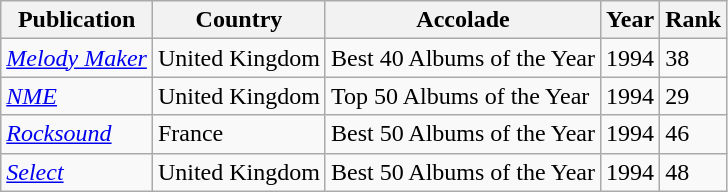<table class="wikitable">
<tr>
<th>Publication</th>
<th>Country</th>
<th>Accolade</th>
<th>Year</th>
<th>Rank</th>
</tr>
<tr>
<td><em><a href='#'>Melody Maker</a></em></td>
<td>United Kingdom</td>
<td>Best 40 Albums of the Year</td>
<td>1994</td>
<td>38</td>
</tr>
<tr>
<td><em><a href='#'>NME</a></em></td>
<td>United Kingdom</td>
<td>Top 50 Albums of the Year</td>
<td>1994</td>
<td>29</td>
</tr>
<tr>
<td><em><a href='#'>Rocksound</a></em></td>
<td>France</td>
<td>Best 50 Albums of the Year</td>
<td>1994</td>
<td>46</td>
</tr>
<tr>
<td><em><a href='#'>Select</a></em></td>
<td>United Kingdom</td>
<td>Best 50 Albums of the Year</td>
<td>1994</td>
<td>48</td>
</tr>
</table>
